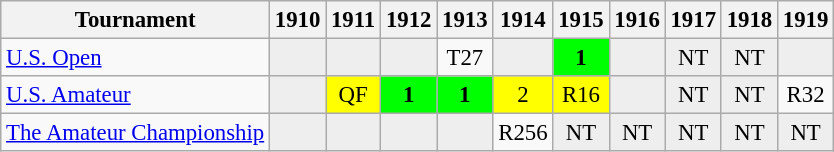<table class="wikitable" style="font-size:95%;text-align:center;">
<tr>
<th>Tournament</th>
<th>1910</th>
<th>1911</th>
<th>1912</th>
<th>1913</th>
<th>1914</th>
<th>1915</th>
<th>1916</th>
<th>1917</th>
<th>1918</th>
<th>1919</th>
</tr>
<tr>
<td align=left><a href='#'>U.S. Open</a></td>
<td style="background:#eeeeee;"></td>
<td style="background:#eeeeee;"></td>
<td style="background:#eeeeee;"></td>
<td>T27</td>
<td style="background:#eeeeee;"></td>
<td style="background:lime;"><strong>1</strong></td>
<td style="background:#eeeeee;"></td>
<td style="background:#eeeeee;">NT</td>
<td style="background:#eeeeee;">NT</td>
<td style="background:#eeeeee;"></td>
</tr>
<tr>
<td align=left><a href='#'>U.S. Amateur</a></td>
<td style="background:#eeeeee;"></td>
<td style="background:yellow;">QF</td>
<td style="background:lime;"><strong>1</strong></td>
<td style="background:lime;"><strong>1</strong></td>
<td style="background:yellow;">2</td>
<td style="background:yellow;">R16</td>
<td style="background:#eeeeee;"></td>
<td style="background:#eeeeee;">NT</td>
<td style="background:#eeeeee;">NT</td>
<td>R32</td>
</tr>
<tr>
<td align=left><a href='#'>The Amateur Championship</a></td>
<td style="background:#eeeeee;"></td>
<td style="background:#eeeeee;"></td>
<td style="background:#eeeeee;"></td>
<td style="background:#eeeeee;"></td>
<td>R256</td>
<td style="background:#eeeeee;">NT</td>
<td style="background:#eeeeee;">NT</td>
<td style="background:#eeeeee;">NT</td>
<td style="background:#eeeeee;">NT</td>
<td style="background:#eeeeee;">NT</td>
</tr>
</table>
